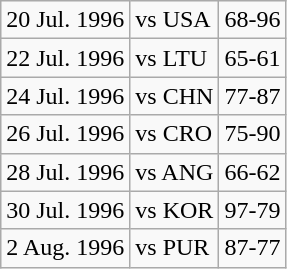<table class="wikitable">
<tr>
<td>20 Jul. 1996</td>
<td>vs USA</td>
<td>68-96</td>
</tr>
<tr>
<td>22 Jul. 1996</td>
<td>vs LTU</td>
<td>65-61</td>
</tr>
<tr>
<td>24 Jul. 1996</td>
<td>vs CHN</td>
<td>77-87</td>
</tr>
<tr>
<td>26 Jul. 1996</td>
<td>vs CRO</td>
<td>75-90</td>
</tr>
<tr>
<td>28 Jul. 1996</td>
<td>vs ANG</td>
<td>66-62</td>
</tr>
<tr>
<td>30 Jul. 1996</td>
<td>vs KOR</td>
<td>97-79</td>
</tr>
<tr>
<td>2 Aug. 1996</td>
<td>vs PUR</td>
<td>87-77</td>
</tr>
</table>
